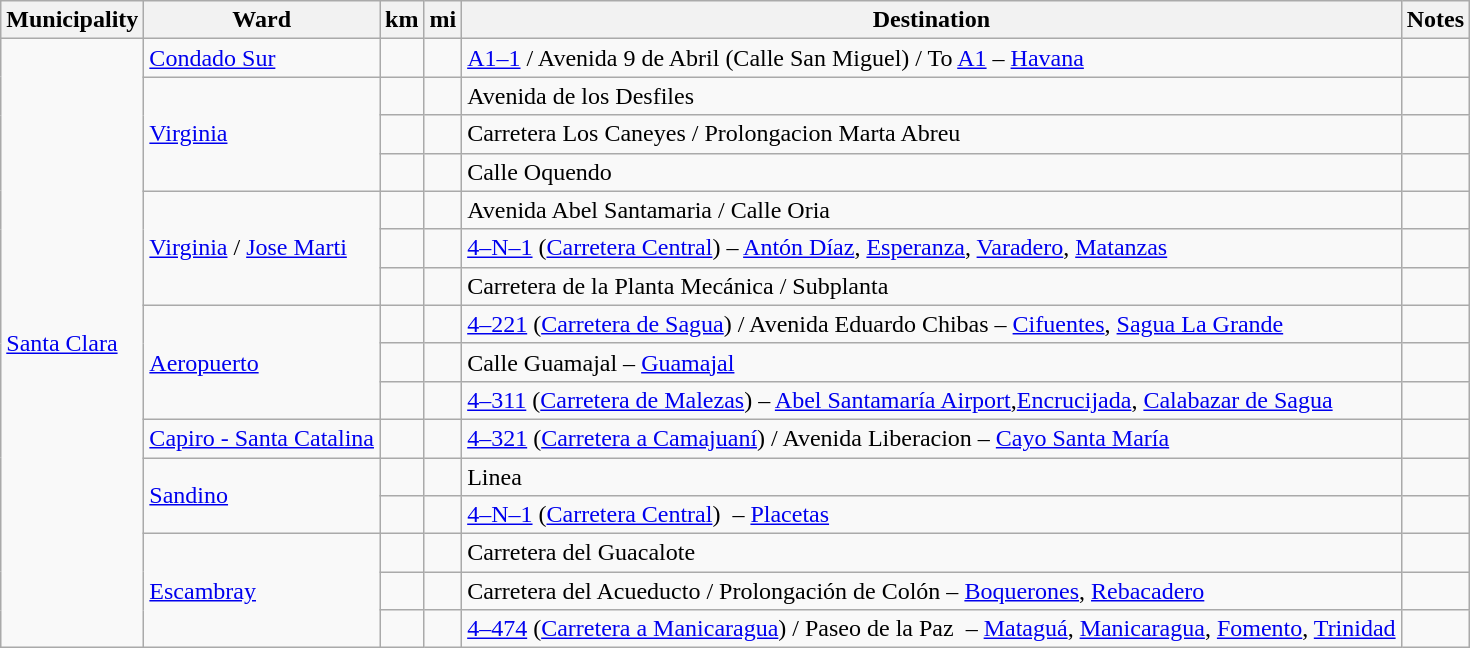<table class="wikitable">
<tr>
<th>Municipality</th>
<th>Ward</th>
<th>km</th>
<th>mi</th>
<th>Destination</th>
<th>Notes</th>
</tr>
<tr>
<td rowspan="16"><a href='#'>Santa Clara</a></td>
<td><a href='#'>Condado Sur</a></td>
<td></td>
<td></td>
<td>  <a href='#'>A1–1</a> / Avenida 9 de Abril (Calle San Miguel) / To <a href='#'>A1</a> – <a href='#'>Havana</a></td>
<td></td>
</tr>
<tr>
<td rowspan="3"><a href='#'>Virginia</a></td>
<td></td>
<td></td>
<td>Avenida de los Desfiles</td>
<td></td>
</tr>
<tr>
<td></td>
<td></td>
<td>Carretera Los Caneyes / Prolongacion Marta Abreu</td>
<td></td>
</tr>
<tr>
<td></td>
<td></td>
<td>Calle Oquendo</td>
<td></td>
</tr>
<tr>
<td rowspan="3"><a href='#'>Virginia</a> / <a href='#'>Jose Marti</a></td>
<td></td>
<td></td>
<td>Avenida Abel Santamaria / Calle Oria</td>
<td></td>
</tr>
<tr>
<td></td>
<td></td>
<td> <a href='#'>4–N–1</a> (<a href='#'>Carretera Central</a>) – <a href='#'>Antón Díaz</a>, <a href='#'>Esperanza</a>, <a href='#'>Varadero</a>, <a href='#'>Matanzas</a></td>
<td></td>
</tr>
<tr>
<td></td>
<td></td>
<td><bdi>Carretera de la Planta Mecánica / Subplanta</bdi></td>
<td></td>
</tr>
<tr>
<td rowspan="3"><a href='#'>Aeropuerto</a></td>
<td></td>
<td></td>
<td><a href='#'>4–221</a> (<a href='#'>Carretera de Sagua</a>) / Avenida Eduardo Chibas – <a href='#'>Cifuentes</a>, <a href='#'>Sagua La Grande</a></td>
<td></td>
</tr>
<tr>
<td></td>
<td></td>
<td>Calle Guamajal – <a href='#'>Guamajal</a></td>
<td></td>
</tr>
<tr>
<td></td>
<td></td>
<td> <a href='#'>4–311</a> (<a href='#'>Carretera de Malezas</a>) – <a href='#'>Abel Santamaría Airport</a>,<a href='#'>Encrucijada</a>, <a href='#'>Calabazar de Sagua</a></td>
<td></td>
</tr>
<tr>
<td><a href='#'>Capiro - Santa Catalina</a></td>
<td></td>
<td></td>
<td> <a href='#'>4–321</a> (<a href='#'>Carretera a Camajuaní</a>) / Avenida Liberacion – <a href='#'>Cayo Santa María</a></td>
<td></td>
</tr>
<tr>
<td rowspan="2"><a href='#'>Sandino</a></td>
<td></td>
<td></td>
<td>Linea</td>
<td></td>
</tr>
<tr>
<td></td>
<td></td>
<td> <a href='#'>4–N–1</a> (<a href='#'>Carretera Central</a>)  – <a href='#'>Placetas</a></td>
<td></td>
</tr>
<tr>
<td rowspan="3"><a href='#'>Escambray</a></td>
<td></td>
<td></td>
<td><bdi>Carretera del Guacalote</bdi></td>
<td></td>
</tr>
<tr>
<td></td>
<td></td>
<td><bdi>Carretera del Acueducto / Prolongación de Colón – <a href='#'>Boquerones</a>, <a href='#'>Rebacadero</a></bdi></td>
<td></td>
</tr>
<tr>
<td></td>
<td></td>
<td> <a href='#'>4–474</a> (<a href='#'>Carretera a Manicaragua</a>) / Paseo de la Paz  – <a href='#'>Mataguá</a>, <a href='#'>Manicaragua</a>, <a href='#'>Fomento</a>, <a href='#'>Trinidad</a></td>
<td></td>
</tr>
</table>
